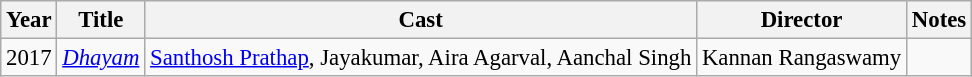<table class="wikitable" style="font-size: 95%;">
<tr>
<th>Year</th>
<th>Title</th>
<th>Cast</th>
<th>Director</th>
<th>Notes</th>
</tr>
<tr>
<td>2017</td>
<td><em><a href='#'>Dhayam</a></em></td>
<td><a href='#'>Santhosh Prathap</a>, Jayakumar, Aira Agarval, Aanchal Singh</td>
<td>Kannan Rangaswamy</td>
<td></td>
</tr>
</table>
